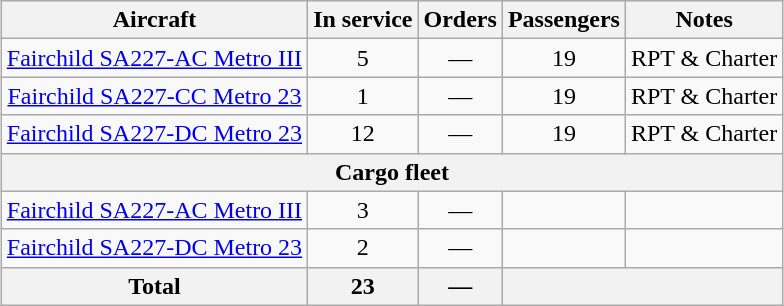<table class="wikitable" style="border-collapse:collapse;text-align:center;margin:auto;">
<tr>
<th>Aircraft</th>
<th>In service</th>
<th>Orders</th>
<th>Passengers</th>
<th>Notes</th>
</tr>
<tr>
<td><a href='#'>Fairchild SA227-AC Metro III</a></td>
<td>5</td>
<td>—</td>
<td>19</td>
<td>RPT & Charter</td>
</tr>
<tr>
<td><a href='#'>Fairchild SA227-CC Metro 23</a></td>
<td>1</td>
<td>—</td>
<td>19</td>
<td>RPT & Charter</td>
</tr>
<tr>
<td><a href='#'>Fairchild SA227-DC Metro 23</a></td>
<td>12</td>
<td>—</td>
<td>19</td>
<td>RPT & Charter</td>
</tr>
<tr>
<th colspan="5">Cargo fleet</th>
</tr>
<tr>
<td><a href='#'>Fairchild SA227-AC Metro III</a></td>
<td>3</td>
<td>—</td>
<td></td>
<td></td>
</tr>
<tr>
<td><a href='#'>Fairchild SA227-DC Metro 23</a></td>
<td>2</td>
<td>—</td>
<td></td>
<td></td>
</tr>
<tr>
<th>Total</th>
<th>23</th>
<th>—</th>
<th colspan="3"></th>
</tr>
</table>
